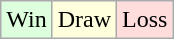<table class="wikitable">
<tr>
<td bgcolor=ddffdd>Win</td>
<td bgcolor=ffffdd>Draw</td>
<td bgcolor="#ffdddd">Loss</td>
</tr>
</table>
